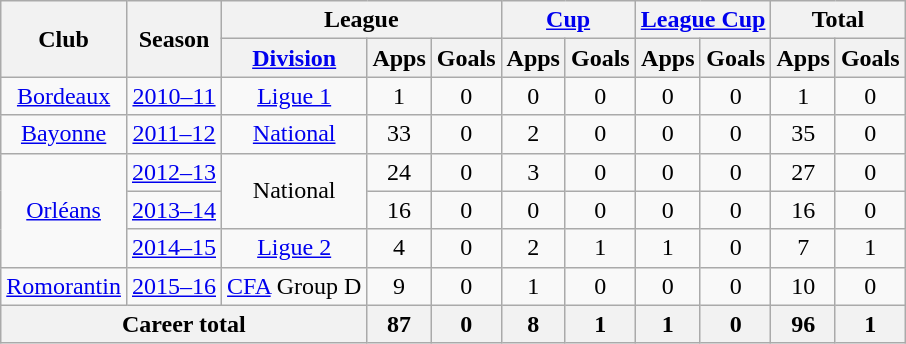<table class="wikitable" style="text-align:center">
<tr>
<th rowspan="2">Club</th>
<th rowspan="2">Season</th>
<th colspan="3">League</th>
<th colspan="2"><a href='#'>Cup</a></th>
<th colspan="2"><a href='#'>League Cup</a></th>
<th colspan="2">Total</th>
</tr>
<tr>
<th><a href='#'>Division</a></th>
<th>Apps</th>
<th>Goals</th>
<th>Apps</th>
<th>Goals</th>
<th>Apps</th>
<th>Goals</th>
<th>Apps</th>
<th>Goals</th>
</tr>
<tr>
<td><a href='#'>Bordeaux</a></td>
<td><a href='#'>2010–11</a></td>
<td><a href='#'>Ligue 1</a></td>
<td>1</td>
<td>0</td>
<td>0</td>
<td>0</td>
<td>0</td>
<td>0</td>
<td>1</td>
<td>0</td>
</tr>
<tr>
<td><a href='#'>Bayonne</a></td>
<td><a href='#'>2011–12</a></td>
<td><a href='#'>National</a></td>
<td>33</td>
<td>0</td>
<td>2</td>
<td>0</td>
<td>0</td>
<td>0</td>
<td>35</td>
<td>0</td>
</tr>
<tr>
<td rowspan="3"><a href='#'>Orléans</a></td>
<td><a href='#'>2012–13</a></td>
<td rowspan="2">National</td>
<td>24</td>
<td>0</td>
<td>3</td>
<td>0</td>
<td>0</td>
<td>0</td>
<td>27</td>
<td>0</td>
</tr>
<tr>
<td><a href='#'>2013–14</a></td>
<td>16</td>
<td>0</td>
<td>0</td>
<td>0</td>
<td>0</td>
<td>0</td>
<td>16</td>
<td>0</td>
</tr>
<tr>
<td><a href='#'>2014–15</a></td>
<td><a href='#'>Ligue 2</a></td>
<td>4</td>
<td>0</td>
<td>2</td>
<td>1</td>
<td>1</td>
<td>0</td>
<td>7</td>
<td>1</td>
</tr>
<tr>
<td><a href='#'>Romorantin</a></td>
<td><a href='#'>2015–16</a></td>
<td><a href='#'>CFA</a> Group D</td>
<td>9</td>
<td>0</td>
<td>1</td>
<td>0</td>
<td>0</td>
<td>0</td>
<td>10</td>
<td>0</td>
</tr>
<tr>
<th colspan="3">Career total</th>
<th>87</th>
<th>0</th>
<th>8</th>
<th>1</th>
<th>1</th>
<th>0</th>
<th>96</th>
<th>1</th>
</tr>
</table>
